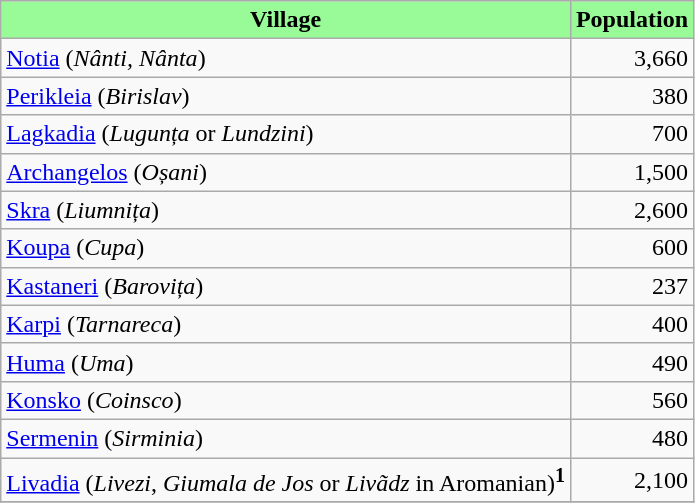<table class="wikitable sortable">
<tr ---->
<td align="center" bgcolor="#98FB98"><strong>Village</strong></td>
<td align="center" bgcolor="#98FB98"><strong>Population</strong></td>
</tr>
<tr ---->
<td align=left><a href='#'>Notia</a> (<em>Nânti, Nânta</em>)</td>
<td align=right>3,660</td>
</tr>
<tr ---->
<td align=left><a href='#'>Perikleia</a> (<em>Birislav</em>)</td>
<td align=right>380</td>
</tr>
<tr ---->
<td align=left><a href='#'>Lagkadia</a> (<em>Lugunța</em> or <em>Lundzini</em>)</td>
<td align=right>700</td>
</tr>
<tr ---->
<td align=left><a href='#'>Archangelos</a> (<em>Oșani</em>)</td>
<td align=right>1,500</td>
</tr>
<tr ---->
<td align=left><a href='#'>Skra</a> (<em>Liumnița</em>)</td>
<td align=right>2,600</td>
</tr>
<tr ---->
<td align=left><a href='#'>Koupa</a> (<em>Cupa</em>)</td>
<td align="right">600</td>
</tr>
<tr ---->
<td align=left><a href='#'>Kastaneri</a> (<em>Barovița</em>)</td>
<td align="right">237</td>
</tr>
<tr ---->
<td align=left><a href='#'>Karpi</a> (<em>Tarnareca</em>)</td>
<td align="right">400</td>
</tr>
<tr ---->
<td align=left><a href='#'>Huma</a> (<em>Uma</em>)</td>
<td align=right>490</td>
</tr>
<tr ---->
<td align=left><a href='#'>Konsko</a> (<em>Coinsco</em>)</td>
<td align=right>560</td>
</tr>
<tr ---->
<td align=left><a href='#'>Sermenin</a> (<em>Sirminia</em>)</td>
<td align="right">480</td>
</tr>
<tr ---->
<td align=left><a href='#'>Livadia</a> (<em>Livezi</em>, <em>Giumala de Jos</em> or <em>Livãdz</em> in Aromanian)<sup><strong>1</strong></sup></td>
<td align=right>2,100</td>
</tr>
<tr ---->
</tr>
</table>
